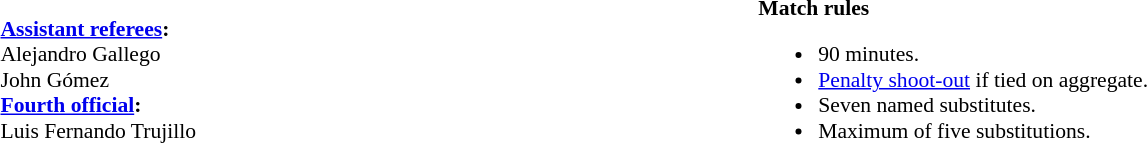<table width=100% style="font-size: 90%">
<tr>
<td><br><strong><a href='#'>Assistant referees</a>:</strong>
<br>Alejandro Gallego
<br>John Gómez
<br><strong><a href='#'>Fourth official</a>:</strong>
<br>Luis Fernando Trujillo
<br></td>
<td style="width:60%; vertical-align:top"><br><strong>Match rules</strong><ul><li>90 minutes.</li><li><a href='#'>Penalty shoot-out</a> if tied on aggregate.</li><li>Seven named substitutes.</li><li>Maximum of five substitutions.</li></ul></td>
</tr>
</table>
